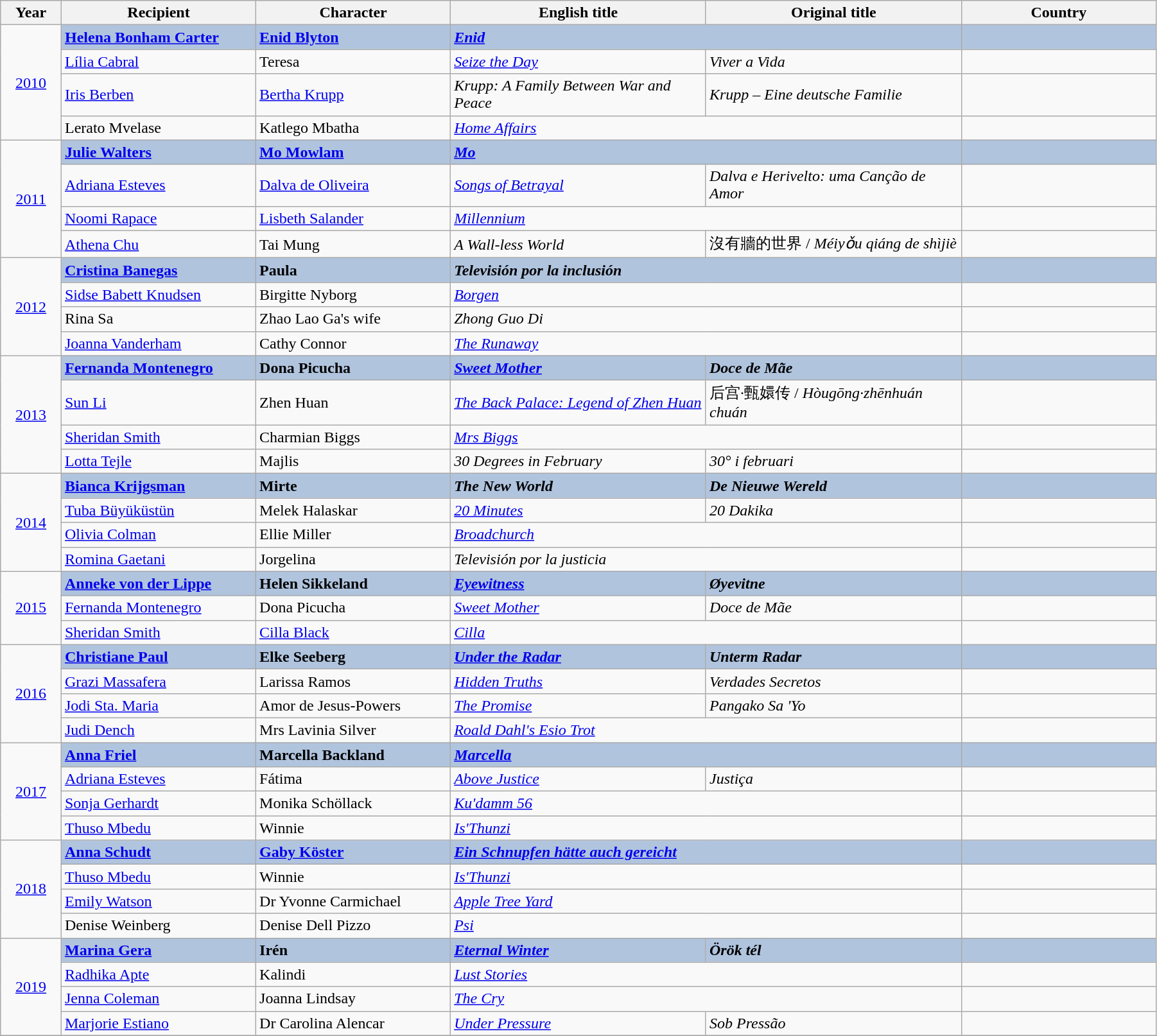<table class="wikitable" width="95%">
<tr>
<th width=5%>Year</th>
<th width=16%>Recipient</th>
<th width=16%>Character</th>
<th width=21%>English title</th>
<th width=21%>Original title</th>
<th width=16%><strong>Country</strong></th>
</tr>
<tr>
<td rowspan="4" style="text-align:center;"><a href='#'>2010</a><br></td>
<td style="background:#B0C4DE;"><strong><a href='#'>Helena Bonham Carter</a></strong></td>
<td style="background:#B0C4DE;"><strong><a href='#'>Enid Blyton</a></strong></td>
<td colspan="2" style="background:#B0C4DE;"><strong><em><a href='#'>Enid</a></em></strong></td>
<td style="background:#B0C4DE;"><strong></strong></td>
</tr>
<tr>
<td><a href='#'>Lília Cabral</a></td>
<td>Teresa</td>
<td><em><a href='#'>Seize the Day</a></em></td>
<td><em>Viver a Vida</em></td>
<td></td>
</tr>
<tr>
<td><a href='#'>Iris Berben</a></td>
<td><a href='#'>Bertha Krupp</a></td>
<td><em>Krupp: A Family Between War and Peace</em></td>
<td><em>Krupp – Eine deutsche Familie</em></td>
<td></td>
</tr>
<tr>
<td>Lerato Mvelase</td>
<td>Katlego Mbatha</td>
<td colspan="2"><em><a href='#'>Home Affairs</a></em></td>
<td></td>
</tr>
<tr>
<td rowspan="4" style="text-align:center;"><a href='#'>2011</a><br></td>
<td style="background:#B0C4DE;"><strong><a href='#'>Julie Walters</a></strong></td>
<td style="background:#B0C4DE;"><strong><a href='#'>Mo Mowlam</a></strong></td>
<td colspan="2" style="background:#B0C4DE;"><strong><em><a href='#'>Mo</a></em></strong></td>
<td style="background:#B0C4DE;"><strong></strong></td>
</tr>
<tr>
<td><a href='#'>Adriana Esteves</a></td>
<td><a href='#'>Dalva de Oliveira</a></td>
<td><em><a href='#'>Songs of Betrayal</a></em></td>
<td><em>Dalva e Herivelto: uma Canção de Amor</em></td>
<td></td>
</tr>
<tr>
<td><a href='#'>Noomi Rapace</a></td>
<td><a href='#'>Lisbeth Salander</a></td>
<td colspan="2"><em><a href='#'>Millennium</a></em></td>
<td></td>
</tr>
<tr>
<td><a href='#'>Athena Chu</a></td>
<td>Tai Mung</td>
<td><em>A Wall-less World</em></td>
<td>沒有牆的世界 / <em>Méiyǒu qiáng de shìjiè</em></td>
<td></td>
</tr>
<tr>
<td rowspan="4" style="text-align:center;"><a href='#'>2012</a><br></td>
<td style="background:#B0C4DE;"><strong><a href='#'>Cristina Banegas</a></strong></td>
<td style="background:#B0C4DE;"><strong>Paula</strong></td>
<td colspan="2" style="background:#B0C4DE;"><strong><em>Televisión por la inclusión</em></strong></td>
<td style="background:#B0C4DE;"><strong></strong></td>
</tr>
<tr>
<td><a href='#'>Sidse Babett Knudsen</a></td>
<td>Birgitte Nyborg</td>
<td colspan="2"><em><a href='#'>Borgen</a></em></td>
<td></td>
</tr>
<tr>
<td>Rina Sa</td>
<td>Zhao Lao Ga's wife</td>
<td colspan="2"><em>Zhong Guo Di</em></td>
<td></td>
</tr>
<tr>
<td><a href='#'>Joanna Vanderham</a></td>
<td>Cathy Connor</td>
<td colspan="2"><em><a href='#'>The Runaway</a></em></td>
<td></td>
</tr>
<tr>
<td rowspan="4" style="text-align:center;"><a href='#'>2013</a><br></td>
<td style="background:#B0C4DE;"><strong><a href='#'>Fernanda Montenegro</a></strong></td>
<td style="background:#B0C4DE;"><strong>Dona Picucha</strong></td>
<td style="background:#B0C4DE;"><strong><em><a href='#'>Sweet Mother</a></em></strong></td>
<td style="background:#B0C4DE;"><strong><em>Doce de Mãe</em></strong></td>
<td style="background:#B0C4DE;"><strong></strong></td>
</tr>
<tr>
<td><a href='#'>Sun Li</a></td>
<td>Zhen Huan</td>
<td><em><a href='#'>The Back Palace: Legend of Zhen Huan</a></em></td>
<td>后宫·甄嬛传 / <em>Hòugōng·zhēnhuán chuán</em></td>
<td></td>
</tr>
<tr>
<td><a href='#'>Sheridan Smith</a></td>
<td>Charmian Biggs</td>
<td colspan="2"><em><a href='#'>Mrs Biggs</a></em></td>
<td></td>
</tr>
<tr>
<td><a href='#'>Lotta Tejle</a></td>
<td>Majlis</td>
<td><em>30 Degrees in February</em></td>
<td><em>30° i februari</em></td>
<td></td>
</tr>
<tr>
<td rowspan="4" style="text-align:center;"><a href='#'>2014</a><br></td>
<td style="background:#B0C4DE;"><strong><a href='#'>Bianca Krijgsman</a></strong></td>
<td style="background:#B0C4DE;"><strong>Mirte</strong></td>
<td style="background:#B0C4DE;"><strong><em>The New World</em></strong></td>
<td style="background:#B0C4DE;"><strong><em>De Nieuwe Wereld</em></strong></td>
<td style="background:#B0C4DE;"><strong></strong></td>
</tr>
<tr>
<td><a href='#'>Tuba Büyüküstün</a></td>
<td>Melek Halaskar</td>
<td><em><a href='#'>20 Minutes</a></em></td>
<td><em>20 Dakika</em></td>
<td></td>
</tr>
<tr>
<td><a href='#'>Olivia Colman</a></td>
<td>Ellie Miller</td>
<td colspan="2"><em><a href='#'>Broadchurch</a></em></td>
<td></td>
</tr>
<tr>
<td><a href='#'>Romina Gaetani</a></td>
<td>Jorgelina</td>
<td colspan="2"><em>Televisión por la justicia</em></td>
<td></td>
</tr>
<tr>
<td rowspan="3" style="text-align:center;"><a href='#'>2015</a><br></td>
<td style="background:#B0C4DE;"><strong><a href='#'>Anneke von der Lippe</a></strong></td>
<td style="background:#B0C4DE;"><strong>Helen Sikkeland</strong></td>
<td style="background:#B0C4DE;"><strong><em><a href='#'>Eyewitness</a></em></strong></td>
<td style="background:#B0C4DE;"><strong><em>Øyevitne</em></strong></td>
<td style="background:#B0C4DE;"><strong></strong></td>
</tr>
<tr>
<td><a href='#'>Fernanda Montenegro</a></td>
<td>Dona Picucha</td>
<td><em><a href='#'>Sweet Mother</a></em></td>
<td><em>Doce de Mãe</em></td>
<td></td>
</tr>
<tr>
<td><a href='#'>Sheridan Smith</a></td>
<td><a href='#'>Cilla Black</a></td>
<td colspan="2"><em><a href='#'>Cilla</a></em></td>
<td></td>
</tr>
<tr>
<td rowspan="4" style="text-align:center;"><a href='#'>2016</a><br></td>
<td style="background:#B0C4DE;"><strong><a href='#'>Christiane Paul</a></strong></td>
<td style="background:#B0C4DE;"><strong>Elke Seeberg</strong></td>
<td style="background:#B0C4DE;"><strong><em><a href='#'>Under the Radar</a></em></strong></td>
<td style="background:#B0C4DE;"><strong><em>Unterm Radar</em></strong></td>
<td style="background:#B0C4DE;"><strong></strong></td>
</tr>
<tr>
<td><a href='#'>Grazi Massafera</a></td>
<td>Larissa Ramos</td>
<td><em><a href='#'>Hidden Truths</a></em></td>
<td><em>Verdades Secretos</em></td>
<td></td>
</tr>
<tr>
<td><a href='#'>Jodi Sta. Maria</a></td>
<td>Amor de Jesus-Powers</td>
<td><em><a href='#'>The Promise</a></em></td>
<td><em>Pangako Sa 'Yo</em></td>
<td></td>
</tr>
<tr>
<td><a href='#'>Judi Dench</a></td>
<td>Mrs Lavinia Silver</td>
<td colspan="2"><em><a href='#'>Roald Dahl's Esio Trot</a></em></td>
<td></td>
</tr>
<tr>
<td rowspan="4" style="text-align:center;"><a href='#'>2017</a><br></td>
<td style="background:#B0C4DE;"><strong><a href='#'>Anna Friel</a></strong></td>
<td style="background:#B0C4DE;"><strong>Marcella Backland</strong></td>
<td colspan="2" style="background:#B0C4DE;"><strong><em><a href='#'>Marcella</a></em></strong></td>
<td style="background:#B0C4DE;"><strong></strong></td>
</tr>
<tr>
<td><a href='#'>Adriana Esteves</a></td>
<td>Fátima</td>
<td><em><a href='#'>Above Justice</a></em></td>
<td><em>Justiça</em></td>
<td></td>
</tr>
<tr>
<td><a href='#'>Sonja Gerhardt</a></td>
<td>Monika Schöllack</td>
<td colspan="2"><em><a href='#'>Ku'damm 56</a></em></td>
<td></td>
</tr>
<tr>
<td><a href='#'>Thuso Mbedu</a></td>
<td>Winnie</td>
<td colspan="2"><em><a href='#'>Is'Thunzi</a></em></td>
<td></td>
</tr>
<tr>
<td rowspan="4" style="text-align:center;"><a href='#'>2018</a><br></td>
<td style="background:#B0C4DE;"><strong><a href='#'>Anna Schudt</a></strong></td>
<td style="background:#B0C4DE;"><strong><a href='#'>Gaby Köster</a></strong></td>
<td colspan="2" style="background:#B0C4DE;"><strong><em><a href='#'>Ein Schnupfen hätte auch gereicht</a></em></strong></td>
<td style="background:#B0C4DE;"><strong></strong></td>
</tr>
<tr>
<td><a href='#'>Thuso Mbedu</a></td>
<td>Winnie</td>
<td colspan="2"><em><a href='#'>Is'Thunzi</a></em></td>
<td></td>
</tr>
<tr>
<td><a href='#'>Emily Watson</a></td>
<td>Dr Yvonne Carmichael</td>
<td colspan="2"><em><a href='#'>Apple Tree Yard</a></em></td>
<td></td>
</tr>
<tr>
<td>Denise Weinberg</td>
<td>Denise Dell Pizzo</td>
<td colspan="2"><em><a href='#'>Psi</a></em></td>
<td></td>
</tr>
<tr>
<td rowspan="4" style="text-align:center;"><a href='#'>2019</a><br></td>
<td style="background:#B0C4DE;"><strong><a href='#'>Marina Gera</a></strong></td>
<td style="background:#B0C4DE;"><strong>Irén</strong></td>
<td style="background:#B0C4DE;"><strong><em><a href='#'>Eternal Winter</a></em></strong></td>
<td style="background:#B0C4DE;"><strong><em>Örök tél</em></strong></td>
<td style="background:#B0C4DE;"><strong></strong></td>
</tr>
<tr>
<td><a href='#'>Radhika Apte</a></td>
<td>Kalindi</td>
<td colspan="2"><em><a href='#'>Lust Stories</a></em></td>
<td></td>
</tr>
<tr>
<td><a href='#'>Jenna Coleman</a></td>
<td>Joanna Lindsay</td>
<td colspan="2"><em><a href='#'>The Cry</a></em></td>
<td></td>
</tr>
<tr>
<td><a href='#'>Marjorie Estiano</a></td>
<td>Dr Carolina Alencar</td>
<td><em><a href='#'>Under Pressure</a></em></td>
<td><em>Sob Pressão</em></td>
<td></td>
</tr>
<tr>
</tr>
</table>
